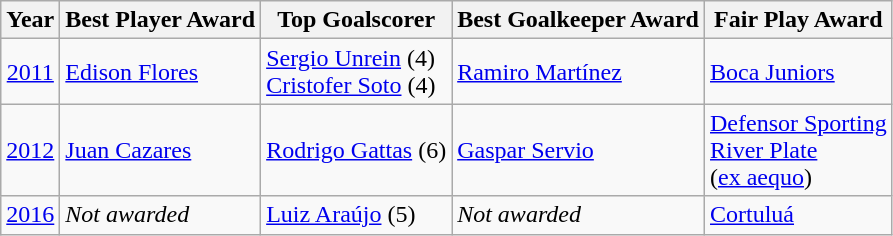<table class="wikitable">
<tr>
<th>Year</th>
<th>Best Player Award</th>
<th>Top Goalscorer</th>
<th>Best Goalkeeper Award</th>
<th>Fair Play Award</th>
</tr>
<tr>
<td align=center><a href='#'>2011</a></td>
<td> <a href='#'>Edison Flores</a></td>
<td> <a href='#'>Sergio Unrein</a> (4)<br>  <a href='#'>Cristofer Soto</a> (4)</td>
<td> <a href='#'>Ramiro Martínez</a></td>
<td> <a href='#'>Boca Juniors</a></td>
</tr>
<tr>
<td align=center><a href='#'>2012</a></td>
<td> <a href='#'>Juan Cazares</a></td>
<td> <a href='#'>Rodrigo Gattas</a> (6)</td>
<td> <a href='#'>Gaspar Servio</a></td>
<td> <a href='#'>Defensor Sporting</a><br> <a href='#'>River Plate</a><br>(<a href='#'>ex aequo</a>)</td>
</tr>
<tr>
<td align=center><a href='#'>2016</a></td>
<td><em>Not awarded</em></td>
<td> <a href='#'>Luiz Araújo</a> (5)</td>
<td><em>Not awarded</em></td>
<td> <a href='#'>Cortuluá</a></td>
</tr>
</table>
